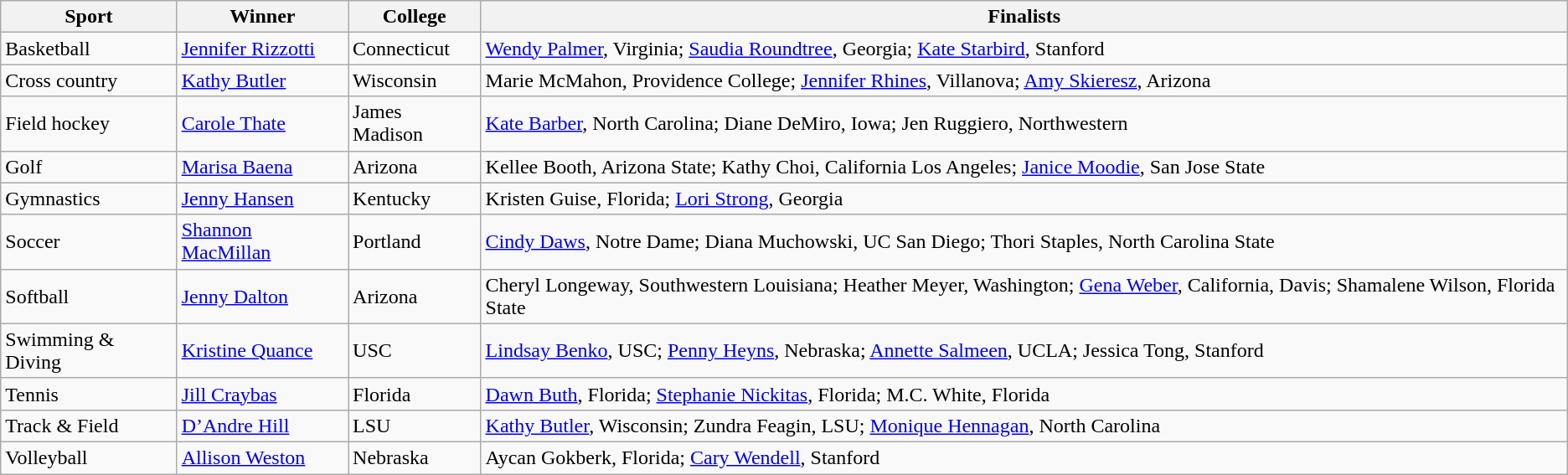<table class="wikitable">
<tr>
<th>Sport</th>
<th>Winner</th>
<th>College</th>
<th>Finalists</th>
</tr>
<tr>
<td>Basketball</td>
<td><a href='#'>Jennifer Rizzotti</a></td>
<td>Connecticut</td>
<td><a href='#'>Wendy Palmer</a>, Virginia; <a href='#'>Saudia Roundtree</a>, Georgia; <a href='#'>Kate Starbird</a>, Stanford</td>
</tr>
<tr>
<td>Cross country</td>
<td><a href='#'>Kathy Butler</a></td>
<td>Wisconsin</td>
<td>Marie McMahon, Providence College; <a href='#'>Jennifer Rhines</a>, Villanova; <a href='#'>Amy Skieresz</a>, Arizona</td>
</tr>
<tr>
<td>Field hockey</td>
<td><a href='#'>Carole Thate</a></td>
<td>James Madison</td>
<td><a href='#'>Kate Barber</a>, North Carolina; Diane DeMiro, Iowa; Jen Ruggiero, Northwestern</td>
</tr>
<tr>
<td>Golf</td>
<td><a href='#'>Marisa Baena</a></td>
<td>Arizona</td>
<td>Kellee Booth, Arizona State; Kathy Choi, California Los Angeles; <a href='#'>Janice Moodie</a>, San Jose State</td>
</tr>
<tr>
<td>Gymnastics</td>
<td><a href='#'>Jenny Hansen</a></td>
<td>Kentucky</td>
<td>Kristen Guise, Florida; <a href='#'>Lori Strong</a>, Georgia</td>
</tr>
<tr>
<td>Soccer</td>
<td><a href='#'>Shannon MacMillan</a></td>
<td>Portland</td>
<td><a href='#'>Cindy Daws</a>, Notre Dame; Diana Muchowski, UC San Diego; Thori Staples, North Carolina State</td>
</tr>
<tr>
<td>Softball</td>
<td><a href='#'>Jenny Dalton</a></td>
<td>Arizona</td>
<td>Cheryl Longeway, Southwestern Louisiana; Heather Meyer, Washington; <a href='#'>Gena Weber</a>, California, Davis; Shamalene Wilson, Florida State</td>
</tr>
<tr>
<td>Swimming & Diving</td>
<td><a href='#'>Kristine Quance</a></td>
<td>USC</td>
<td><a href='#'>Lindsay Benko</a>, USC; <a href='#'>Penny Heyns</a>, Nebraska; <a href='#'>Annette Salmeen</a>, UCLA; Jessica Tong, Stanford</td>
</tr>
<tr>
<td>Tennis</td>
<td><a href='#'>Jill Craybas</a></td>
<td>Florida</td>
<td><a href='#'>Dawn Buth</a>, Florida; <a href='#'>Stephanie Nickitas</a>, Florida; M.C. White, Florida</td>
</tr>
<tr>
<td>Track & Field</td>
<td><a href='#'>D’Andre Hill</a></td>
<td>LSU</td>
<td><a href='#'>Kathy Butler</a>, Wisconsin; Zundra Feagin, LSU; <a href='#'>Monique Hennagan</a>, North Carolina</td>
</tr>
<tr>
<td>Volleyball</td>
<td><a href='#'>Allison Weston</a></td>
<td>Nebraska</td>
<td>Aycan Gokberk, Florida; <a href='#'>Cary Wendell</a>, Stanford</td>
</tr>
</table>
